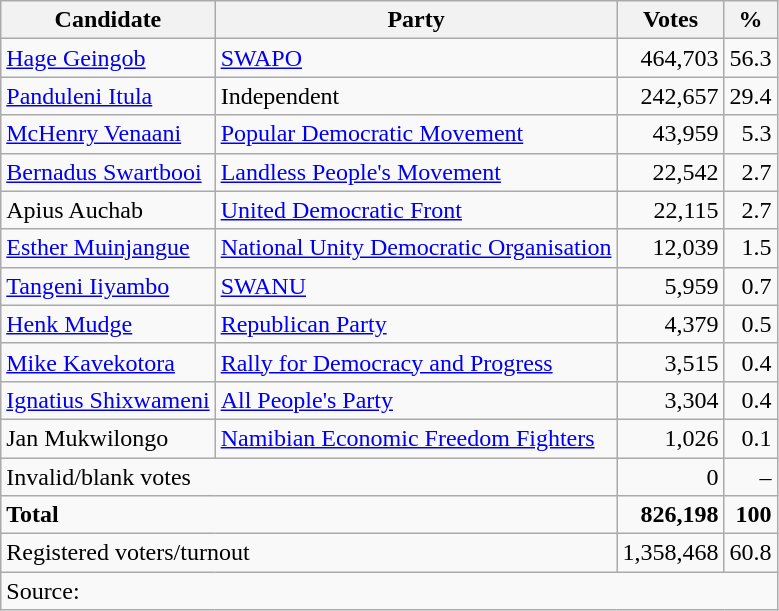<table class=wikitable style=text-align:right>
<tr>
<th>Candidate</th>
<th>Party</th>
<th>Votes</th>
<th>%</th>
</tr>
<tr>
<td align=left><a href='#'>Hage Geingob</a></td>
<td align=left><a href='#'>SWAPO</a></td>
<td>464,703</td>
<td>56.3</td>
</tr>
<tr>
<td align=left><a href='#'>Panduleni Itula</a></td>
<td align=left>Independent</td>
<td>242,657</td>
<td>29.4</td>
</tr>
<tr>
<td align=left><a href='#'>McHenry Venaani</a></td>
<td align=left><a href='#'>Popular Democratic Movement</a></td>
<td>43,959</td>
<td>5.3</td>
</tr>
<tr>
<td align=left><a href='#'>Bernadus Swartbooi</a></td>
<td align=left><a href='#'>Landless People's Movement</a></td>
<td>22,542</td>
<td>2.7</td>
</tr>
<tr>
<td align=left>Apius Auchab</td>
<td align=left><a href='#'>United Democratic Front</a></td>
<td>22,115</td>
<td>2.7</td>
</tr>
<tr>
<td align=left><a href='#'>Esther Muinjangue</a></td>
<td align=left><a href='#'>National Unity Democratic Organisation</a></td>
<td>12,039</td>
<td>1.5</td>
</tr>
<tr>
<td align=left><a href='#'>Tangeni Iiyambo</a></td>
<td align=left><a href='#'>SWANU</a></td>
<td>5,959</td>
<td>0.7</td>
</tr>
<tr>
<td align=left><a href='#'>Henk Mudge</a></td>
<td align=left><a href='#'>Republican Party</a></td>
<td>4,379</td>
<td>0.5</td>
</tr>
<tr>
<td align=left><a href='#'>Mike Kavekotora</a></td>
<td align=left><a href='#'>Rally for Democracy and Progress</a></td>
<td>3,515</td>
<td>0.4</td>
</tr>
<tr>
<td align=left><a href='#'>Ignatius Shixwameni</a></td>
<td align=left><a href='#'>All People's Party</a></td>
<td>3,304</td>
<td>0.4</td>
</tr>
<tr>
<td align=left>Jan Mukwilongo</td>
<td align=left><a href='#'>Namibian Economic Freedom Fighters</a></td>
<td>1,026</td>
<td>0.1</td>
</tr>
<tr>
<td align=left colspan=2>Invalid/blank votes</td>
<td>0</td>
<td>–</td>
</tr>
<tr>
<td align=left colspan=2><strong>Total</strong></td>
<td><strong>826,198</strong></td>
<td><strong>100</strong></td>
</tr>
<tr>
<td align=left colspan=2>Registered voters/turnout</td>
<td>1,358,468</td>
<td>60.8</td>
</tr>
<tr>
<td align=left colspan=4>Source:  </td>
</tr>
</table>
